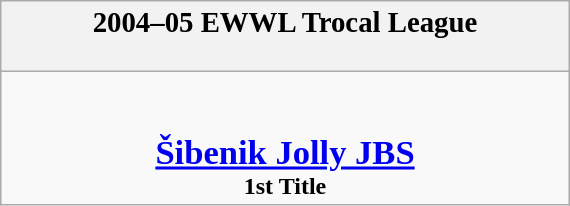<table class="wikitable" style="margin: 0 auto; width: 30%;">
<tr>
<th><big>2004–05 EWWL Trocal League</big><br><br></th>
</tr>
<tr>
<td align=center><br><br><big><big><strong><a href='#'>Šibenik Jolly JBS</a></strong><br></big></big><strong>1st Title</strong></td>
</tr>
</table>
